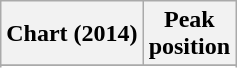<table class="wikitable sortable plainrowheaders">
<tr>
<th scope="col">Chart (2014)</th>
<th scope="col">Peak<br>position</th>
</tr>
<tr>
</tr>
<tr>
</tr>
<tr>
</tr>
<tr>
</tr>
<tr>
</tr>
<tr>
</tr>
</table>
